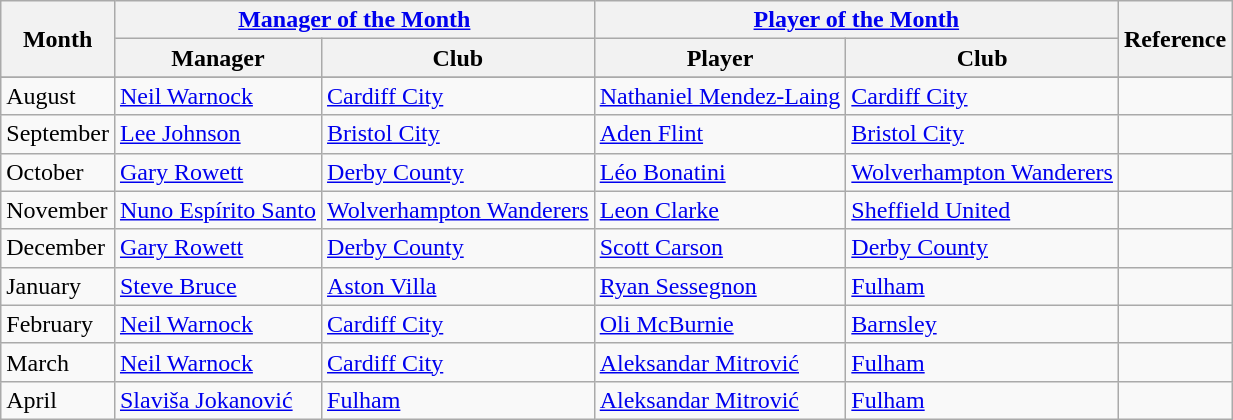<table class="wikitable">
<tr>
<th rowspan="2">Month</th>
<th colspan="2"><a href='#'>Manager of the Month</a></th>
<th colspan="2"><a href='#'>Player of the Month</a></th>
<th rowspan="2">Reference</th>
</tr>
<tr>
<th>Manager</th>
<th>Club</th>
<th>Player</th>
<th>Club</th>
</tr>
<tr>
</tr>
<tr>
<td>August</td>
<td> <a href='#'>Neil Warnock</a></td>
<td><a href='#'>Cardiff City</a></td>
<td> <a href='#'>Nathaniel Mendez-Laing</a></td>
<td><a href='#'>Cardiff City</a></td>
<td align=center></td>
</tr>
<tr>
<td>September</td>
<td> <a href='#'>Lee Johnson</a></td>
<td><a href='#'>Bristol City</a></td>
<td> <a href='#'>Aden Flint</a></td>
<td><a href='#'>Bristol City</a></td>
<td align=center></td>
</tr>
<tr>
<td>October</td>
<td> <a href='#'>Gary Rowett</a></td>
<td><a href='#'>Derby County</a></td>
<td> <a href='#'>Léo Bonatini</a></td>
<td><a href='#'>Wolverhampton Wanderers</a></td>
<td align=center></td>
</tr>
<tr>
<td>November</td>
<td> <a href='#'>Nuno Espírito Santo</a></td>
<td><a href='#'>Wolverhampton Wanderers</a></td>
<td> <a href='#'>Leon Clarke</a></td>
<td><a href='#'>Sheffield United</a></td>
<td align=center></td>
</tr>
<tr>
<td>December</td>
<td> <a href='#'>Gary Rowett</a></td>
<td><a href='#'>Derby County</a></td>
<td> <a href='#'>Scott Carson</a></td>
<td><a href='#'>Derby County</a></td>
<td align=center></td>
</tr>
<tr>
<td>January</td>
<td> <a href='#'>Steve Bruce</a></td>
<td><a href='#'>Aston Villa</a></td>
<td> <a href='#'>Ryan Sessegnon</a></td>
<td><a href='#'>Fulham</a></td>
<td align=center></td>
</tr>
<tr>
<td>February</td>
<td> <a href='#'>Neil Warnock</a></td>
<td><a href='#'>Cardiff City</a></td>
<td> <a href='#'>Oli McBurnie</a></td>
<td><a href='#'>Barnsley</a></td>
<td align=center></td>
</tr>
<tr>
<td>March</td>
<td> <a href='#'>Neil Warnock</a></td>
<td><a href='#'>Cardiff City</a></td>
<td> <a href='#'>Aleksandar Mitrović</a></td>
<td><a href='#'>Fulham</a></td>
<td align=center></td>
</tr>
<tr>
<td>April</td>
<td> <a href='#'>Slaviša Jokanović</a></td>
<td><a href='#'>Fulham</a></td>
<td> <a href='#'>Aleksandar Mitrović</a></td>
<td><a href='#'>Fulham</a></td>
<td align=center></td>
</tr>
</table>
